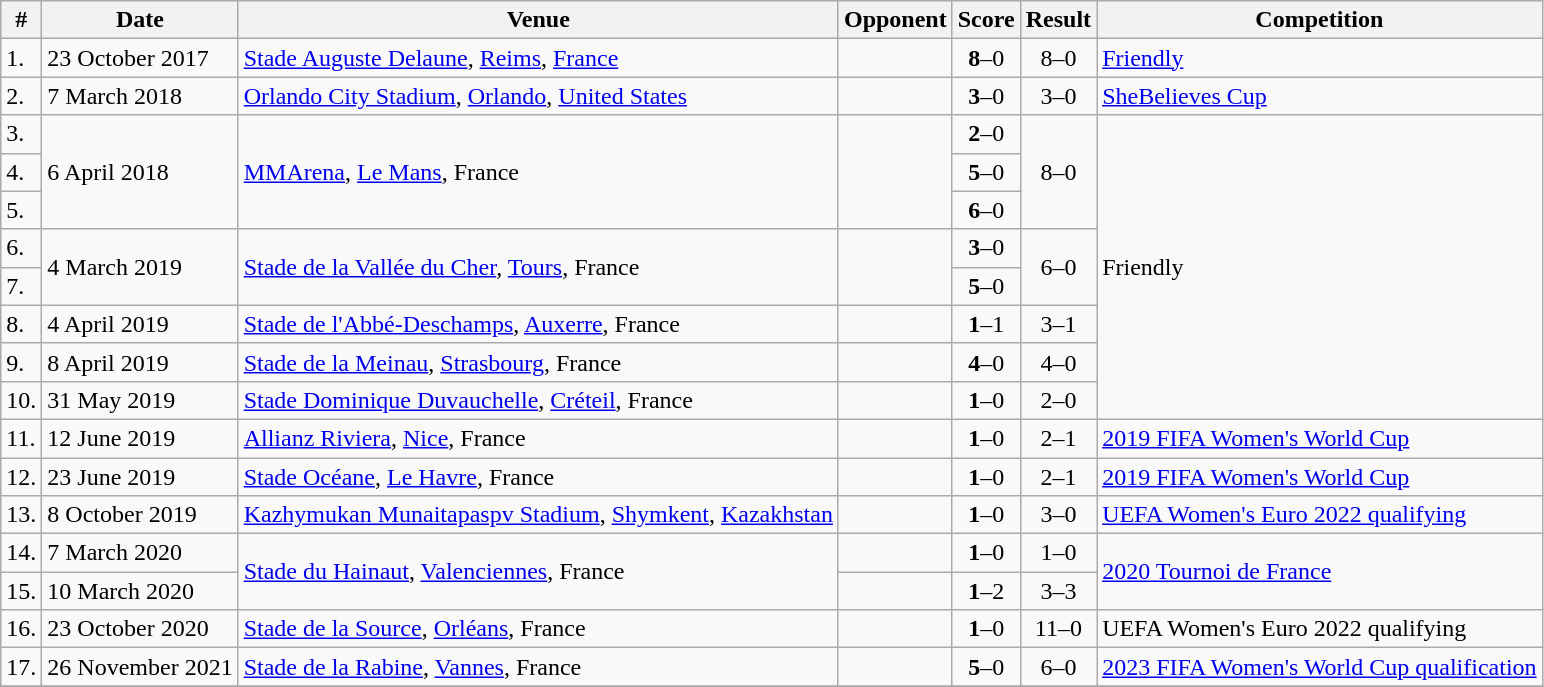<table class="wikitable plainrowheaders sortable">
<tr>
<th>#</th>
<th>Date</th>
<th>Venue</th>
<th>Opponent</th>
<th>Score</th>
<th>Result</th>
<th>Competition</th>
</tr>
<tr>
<td>1.</td>
<td>23 October 2017</td>
<td><a href='#'>Stade Auguste Delaune</a>, <a href='#'>Reims</a>, <a href='#'>France</a></td>
<td></td>
<td align="center"><strong>8</strong>–0</td>
<td align="center">8–0</td>
<td><a href='#'>Friendly</a></td>
</tr>
<tr>
<td>2.</td>
<td>7 March 2018</td>
<td><a href='#'>Orlando City Stadium</a>, <a href='#'>Orlando</a>, <a href='#'>United States</a></td>
<td></td>
<td align="center"><strong>3</strong>–0</td>
<td align="center">3–0</td>
<td><a href='#'>SheBelieves Cup</a></td>
</tr>
<tr>
<td>3.</td>
<td rowspan=3>6 April 2018</td>
<td rowspan=3><a href='#'>MMArena</a>, <a href='#'>Le Mans</a>, France</td>
<td rowspan=3></td>
<td align=center><strong>2</strong>–0</td>
<td rowspan=3 style="text-align:center;">8–0</td>
<td rowspan=8>Friendly</td>
</tr>
<tr>
<td>4.</td>
<td align=center><strong>5</strong>–0</td>
</tr>
<tr>
<td>5.</td>
<td align=center><strong>6</strong>–0</td>
</tr>
<tr>
<td>6.</td>
<td rowspan=2>4 March 2019</td>
<td rowspan=2><a href='#'>Stade de la Vallée du Cher</a>, <a href='#'>Tours</a>, France</td>
<td rowspan=2></td>
<td align=center><strong>3</strong>–0</td>
<td rowspan=2 style="text-align:center;">6–0</td>
</tr>
<tr>
<td>7.</td>
<td align=center><strong>5</strong>–0</td>
</tr>
<tr>
<td>8.</td>
<td>4 April 2019</td>
<td><a href='#'>Stade de l'Abbé-Deschamps</a>, <a href='#'>Auxerre</a>, France</td>
<td></td>
<td align="center"><strong>1</strong>–1</td>
<td align="center">3–1</td>
</tr>
<tr>
<td>9.</td>
<td>8 April 2019</td>
<td><a href='#'>Stade de la Meinau</a>, <a href='#'>Strasbourg</a>, France</td>
<td></td>
<td align="center"><strong>4</strong>–0</td>
<td align="center">4–0</td>
</tr>
<tr>
<td>10.</td>
<td>31 May 2019</td>
<td><a href='#'>Stade Dominique Duvauchelle</a>, <a href='#'>Créteil</a>, France</td>
<td></td>
<td align="center"><strong>1</strong>–0</td>
<td align="center">2–0</td>
</tr>
<tr>
<td>11.</td>
<td>12 June 2019</td>
<td><a href='#'>Allianz Riviera</a>, <a href='#'>Nice</a>, France</td>
<td></td>
<td align="center"><strong>1</strong>–0</td>
<td align="center">2–1</td>
<td><a href='#'>2019 FIFA Women's World Cup</a></td>
</tr>
<tr>
<td>12.</td>
<td>23 June 2019</td>
<td><a href='#'>Stade Océane</a>, <a href='#'>Le Havre</a>, France</td>
<td></td>
<td align="center"><strong>1</strong>–0</td>
<td align="center">2–1</td>
<td><a href='#'>2019 FIFA Women's World Cup</a></td>
</tr>
<tr>
<td>13.</td>
<td>8 October 2019</td>
<td><a href='#'>Kazhymukan Munaitapaspv Stadium</a>, <a href='#'>Shymkent</a>, <a href='#'>Kazakhstan</a></td>
<td></td>
<td align=center><strong>1</strong>–0</td>
<td align=center>3–0</td>
<td><a href='#'>UEFA Women's Euro 2022 qualifying</a></td>
</tr>
<tr>
<td>14.</td>
<td>7 March 2020</td>
<td rowspan=2><a href='#'>Stade du Hainaut</a>, <a href='#'>Valenciennes</a>, France</td>
<td></td>
<td align=center><strong>1</strong>–0</td>
<td align=center>1–0</td>
<td rowspan=2><a href='#'>2020 Tournoi de France</a></td>
</tr>
<tr>
<td>15.</td>
<td>10 March 2020</td>
<td></td>
<td align=center><strong>1</strong>–2</td>
<td align=center>3–3</td>
</tr>
<tr>
<td>16.</td>
<td>23 October 2020</td>
<td><a href='#'>Stade de la Source</a>, <a href='#'>Orléans</a>, France</td>
<td></td>
<td align=center><strong>1</strong>–0</td>
<td align=center>11–0</td>
<td>UEFA Women's Euro 2022 qualifying</td>
</tr>
<tr>
<td>17.</td>
<td>26 November 2021</td>
<td><a href='#'>Stade de la Rabine</a>, <a href='#'>Vannes</a>, France</td>
<td></td>
<td align=center><strong>5</strong>–0</td>
<td align=center>6–0</td>
<td><a href='#'>2023 FIFA Women's World Cup qualification</a></td>
</tr>
<tr>
</tr>
</table>
